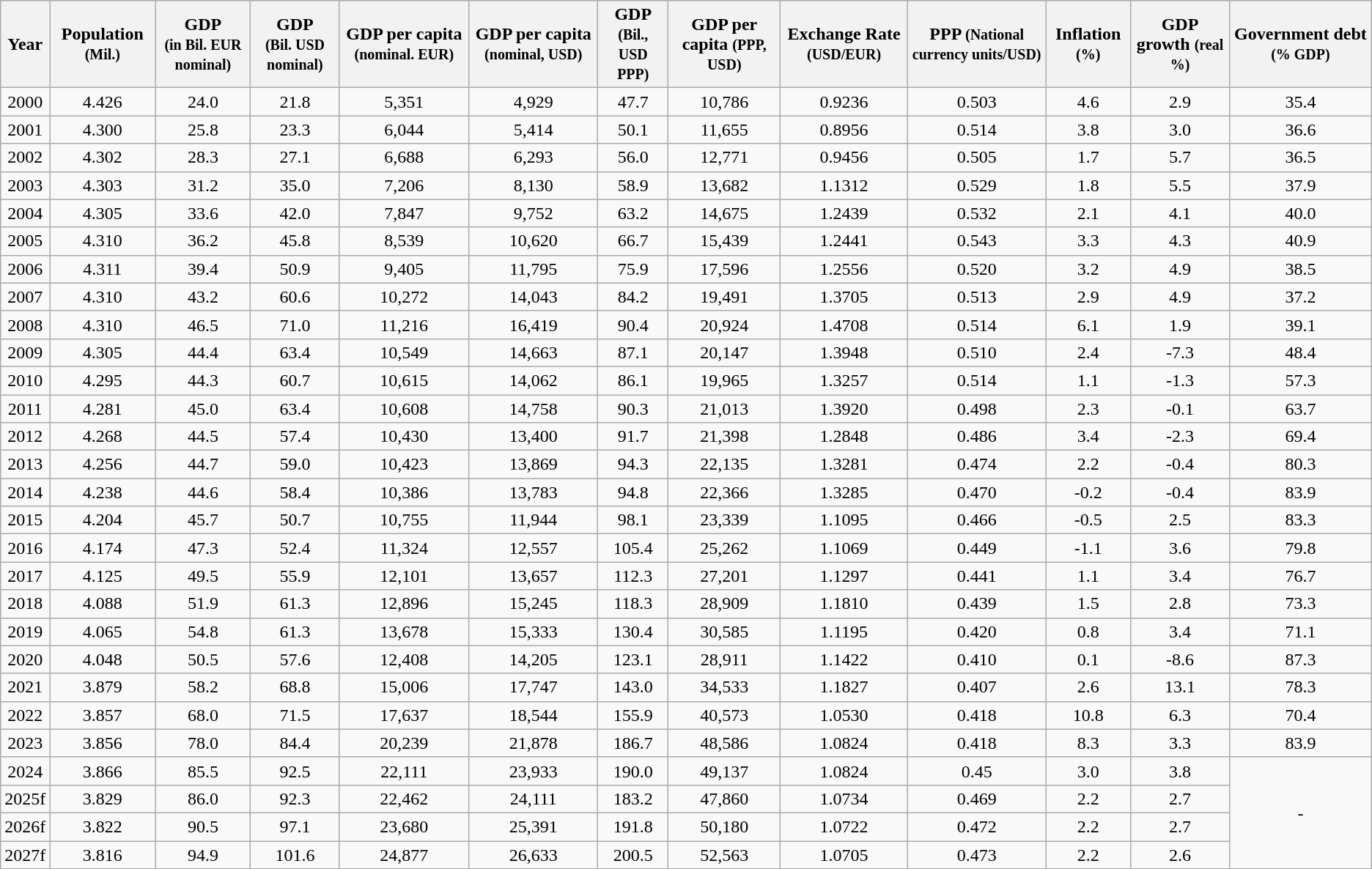<table class="wikitable sortable" style="text-align: center;">
<tr>
<th>Year</th>
<th>Population <small>(Mil.)</small></th>
<th>GDP<br><small>(in Bil. EUR nominal)</small></th>
<th>GDP<br><small>(Bil. USD nominal)</small></th>
<th>GDP per capita <small>(nominal. EUR)</small></th>
<th>GDP per capita <small>(nominal, USD)</small></th>
<th>GDP<br><small>(Bil., USD PPP)</small></th>
<th>GDP per capita <small>(PPP, USD)</small></th>
<th>Exchange Rate <small>(USD/EUR)</small></th>
<th>PPP <small>(National currency units/USD)</small></th>
<th>Inflation <small>(%)</small></th>
<th>GDP growth <small>(real %)</small></th>
<th>Government debt <small>(% GDP)</small></th>
</tr>
<tr>
<td>2000</td>
<td>4.426</td>
<td>24.0</td>
<td>21.8</td>
<td>5,351</td>
<td>4,929</td>
<td>47.7</td>
<td>10,786</td>
<td>0.9236</td>
<td>0.503</td>
<td>4.6</td>
<td>2.9</td>
<td>35.4</td>
</tr>
<tr>
<td>2001</td>
<td>4.300</td>
<td>25.8</td>
<td>23.3</td>
<td>6,044</td>
<td>5,414</td>
<td>50.1</td>
<td>11,655</td>
<td>0.8956</td>
<td>0.514</td>
<td>3.8</td>
<td>3.0</td>
<td>36.6</td>
</tr>
<tr>
<td>2002</td>
<td>4.302</td>
<td>28.3</td>
<td>27.1</td>
<td>6,688</td>
<td>6,293</td>
<td>56.0</td>
<td>12,771</td>
<td>0.9456</td>
<td>0.505</td>
<td>1.7</td>
<td>5.7</td>
<td>36.5</td>
</tr>
<tr>
<td>2003</td>
<td>4.303</td>
<td>31.2</td>
<td>35.0</td>
<td>7,206</td>
<td>8,130</td>
<td>58.9</td>
<td>13,682</td>
<td>1.1312</td>
<td>0.529</td>
<td>1.8</td>
<td>5.5</td>
<td>37.9</td>
</tr>
<tr>
<td>2004</td>
<td>4.305</td>
<td>33.6</td>
<td>42.0</td>
<td>7,847</td>
<td>9,752</td>
<td>63.2</td>
<td>14,675</td>
<td>1.2439</td>
<td>0.532</td>
<td>2.1</td>
<td>4.1</td>
<td>40.0</td>
</tr>
<tr>
<td>2005</td>
<td>4.310</td>
<td>36.2</td>
<td>45.8</td>
<td>8,539</td>
<td>10,620</td>
<td>66.7</td>
<td>15,439</td>
<td>1.2441</td>
<td>0.543</td>
<td>3.3</td>
<td>4.3</td>
<td>40.9</td>
</tr>
<tr>
<td>2006</td>
<td>4.311</td>
<td>39.4</td>
<td>50.9</td>
<td>9,405</td>
<td>11,795</td>
<td>75.9</td>
<td>17,596</td>
<td>1.2556</td>
<td>0.520</td>
<td>3.2</td>
<td>4.9</td>
<td>38.5</td>
</tr>
<tr>
<td>2007</td>
<td>4.310</td>
<td>43.2</td>
<td>60.6</td>
<td>10,272</td>
<td>14,043</td>
<td>84.2</td>
<td>19,491</td>
<td>1.3705</td>
<td>0.513</td>
<td>2.9</td>
<td>4.9</td>
<td>37.2</td>
</tr>
<tr>
<td>2008</td>
<td>4.310</td>
<td>46.5</td>
<td>71.0</td>
<td>11,216</td>
<td>16,419</td>
<td>90.4</td>
<td>20,924</td>
<td>1.4708</td>
<td>0.514</td>
<td>6.1</td>
<td>1.9</td>
<td>39.1</td>
</tr>
<tr>
<td>2009</td>
<td>4.305</td>
<td>44.4</td>
<td>63.4</td>
<td>10,549</td>
<td>14,663</td>
<td>87.1</td>
<td>20,147</td>
<td>1.3948</td>
<td>0.510</td>
<td>2.4</td>
<td>-7.3</td>
<td>48.4</td>
</tr>
<tr>
<td>2010</td>
<td>4.295</td>
<td>44.3</td>
<td>60.7</td>
<td>10,615</td>
<td>14,062</td>
<td>86.1</td>
<td>19,965</td>
<td>1.3257</td>
<td>0.514</td>
<td>1.1</td>
<td>-1.3</td>
<td>57.3</td>
</tr>
<tr>
<td>2011</td>
<td>4.281</td>
<td>45.0</td>
<td>63.4</td>
<td>10,608</td>
<td>14,758</td>
<td>90.3</td>
<td>21,013</td>
<td>1.3920</td>
<td>0.498</td>
<td>2.3</td>
<td>-0.1</td>
<td>63.7</td>
</tr>
<tr>
<td>2012</td>
<td>4.268</td>
<td>44.5</td>
<td>57.4</td>
<td>10,430</td>
<td>13,400</td>
<td>91.7</td>
<td>21,398</td>
<td>1.2848</td>
<td>0.486</td>
<td>3.4</td>
<td>-2.3</td>
<td>69.4</td>
</tr>
<tr>
<td>2013</td>
<td>4.256</td>
<td>44.7</td>
<td>59.0</td>
<td>10,423</td>
<td>13,869</td>
<td>94.3</td>
<td>22,135</td>
<td>1.3281</td>
<td>0.474</td>
<td>2.2</td>
<td>-0.4</td>
<td>80.3</td>
</tr>
<tr>
<td>2014</td>
<td>4.238</td>
<td>44.6</td>
<td>58.4</td>
<td>10,386</td>
<td>13,783</td>
<td>94.8</td>
<td>22,366</td>
<td>1.3285</td>
<td>0.470</td>
<td>-0.2</td>
<td>-0.4</td>
<td>83.9</td>
</tr>
<tr>
<td>2015</td>
<td>4.204</td>
<td>45.7</td>
<td>50.7</td>
<td>10,755</td>
<td>11,944</td>
<td>98.1</td>
<td>23,339</td>
<td>1.1095</td>
<td>0.466</td>
<td>-0.5</td>
<td>2.5</td>
<td>83.3</td>
</tr>
<tr>
<td>2016</td>
<td>4.174</td>
<td>47.3</td>
<td>52.4</td>
<td>11,324</td>
<td>12,557</td>
<td>105.4</td>
<td>25,262</td>
<td>1.1069</td>
<td>0.449</td>
<td>-1.1</td>
<td>3.6</td>
<td>79.8</td>
</tr>
<tr>
<td>2017</td>
<td>4.125</td>
<td>49.5</td>
<td>55.9</td>
<td>12,101</td>
<td>13,657</td>
<td>112.3</td>
<td>27,201</td>
<td>1.1297</td>
<td>0.441</td>
<td>1.1</td>
<td>3.4</td>
<td>76.7</td>
</tr>
<tr>
<td>2018</td>
<td>4.088</td>
<td>51.9</td>
<td>61.3</td>
<td>12,896</td>
<td>15,245</td>
<td>118.3</td>
<td>28,909</td>
<td>1.1810</td>
<td>0.439</td>
<td>1.5</td>
<td>2.8</td>
<td>73.3</td>
</tr>
<tr>
<td>2019</td>
<td>4.065</td>
<td>54.8</td>
<td>61.3</td>
<td>13,678</td>
<td>15,333</td>
<td>130.4</td>
<td>30,585</td>
<td>1.1195</td>
<td>0.420</td>
<td>0.8</td>
<td>3.4</td>
<td>71.1</td>
</tr>
<tr>
<td>2020</td>
<td>4.048</td>
<td>50.5</td>
<td>57.6</td>
<td>12,408</td>
<td>14,205</td>
<td>123.1</td>
<td>28,911</td>
<td>1.1422</td>
<td>0.410</td>
<td>0.1</td>
<td>-8.6</td>
<td>87.3</td>
</tr>
<tr>
<td>2021</td>
<td>3.879</td>
<td>58.2</td>
<td>68.8</td>
<td>15,006</td>
<td>17,747</td>
<td>143.0</td>
<td>34,533</td>
<td>1.1827</td>
<td>0.407</td>
<td>2.6</td>
<td>13.1</td>
<td>78.3</td>
</tr>
<tr>
<td>2022</td>
<td>3.857</td>
<td>68.0</td>
<td>71.5</td>
<td>17,637</td>
<td>18,544</td>
<td>155.9</td>
<td>40,573</td>
<td>1.0530</td>
<td>0.418</td>
<td>10.8</td>
<td>6.3</td>
<td>70.4</td>
</tr>
<tr>
<td>2023</td>
<td>3.856</td>
<td>78.0</td>
<td>84.4</td>
<td>20,239</td>
<td>21,878</td>
<td>186.7</td>
<td>48,586</td>
<td>1.0824</td>
<td>0.418</td>
<td>8.3</td>
<td>3.3</td>
<td>83.9</td>
</tr>
<tr>
<td>2024</td>
<td>3.866</td>
<td>85.5</td>
<td>92.5</td>
<td>22,111</td>
<td>23,933</td>
<td>190.0</td>
<td>49,137</td>
<td>1.0824</td>
<td>0.45</td>
<td>3.0</td>
<td>3.8</td>
<td rowspan="4">-</td>
</tr>
<tr>
<td>2025f</td>
<td>3.829</td>
<td>86.0</td>
<td>92.3</td>
<td>22,462</td>
<td>24,111</td>
<td>183.2</td>
<td>47,860</td>
<td>1.0734</td>
<td>0.469</td>
<td>2.2</td>
<td>2.7</td>
</tr>
<tr>
<td>2026f</td>
<td>3.822</td>
<td>90.5</td>
<td>97.1</td>
<td>23,680</td>
<td>25,391</td>
<td>191.8</td>
<td>50,180</td>
<td>1.0722</td>
<td>0.472</td>
<td>2.2</td>
<td>2.7</td>
</tr>
<tr>
<td>2027f</td>
<td>3.816</td>
<td>94.9</td>
<td>101.6</td>
<td>24,877</td>
<td>26,633</td>
<td>200.5</td>
<td>52,563</td>
<td>1.0705</td>
<td>0.473</td>
<td>2.2</td>
<td>2.6</td>
</tr>
</table>
